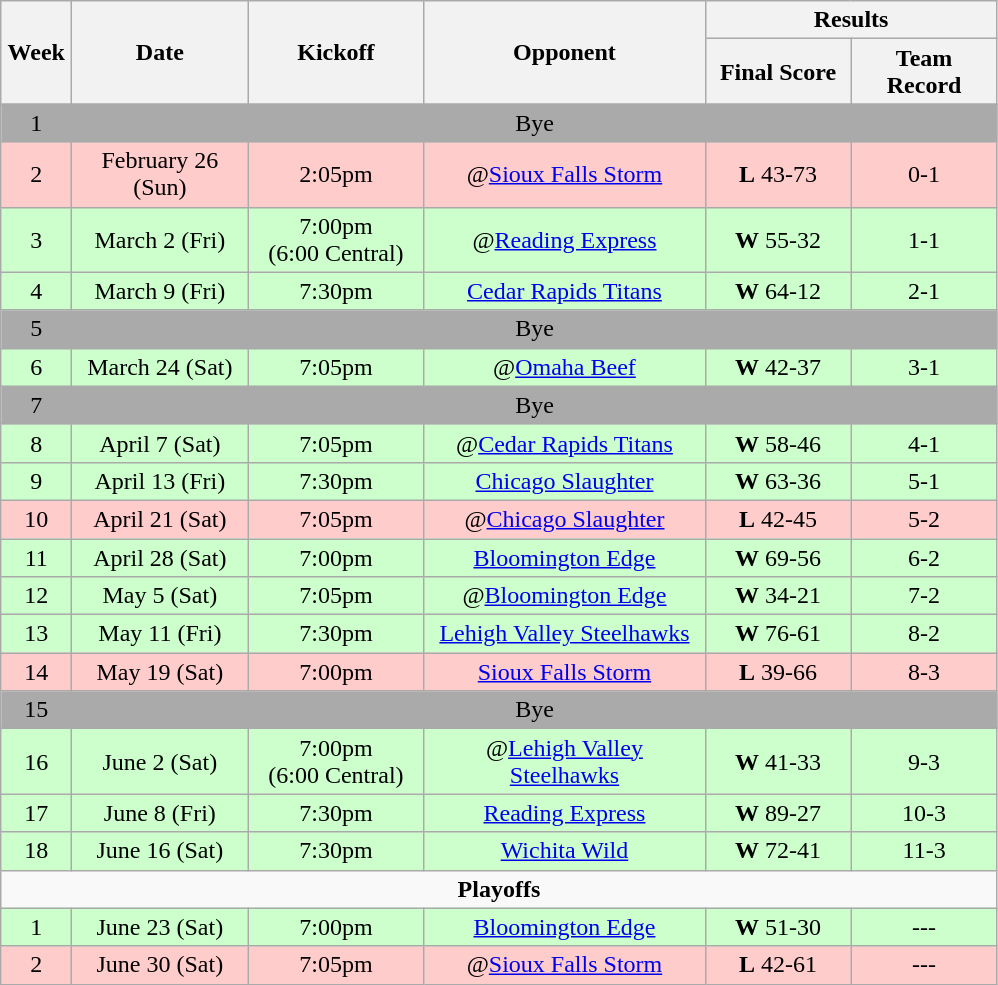<table class="wikitable">
<tr>
<th rowspan="2" width="40">Week</th>
<th rowspan="2" width="110">Date</th>
<th rowspan="2" width="110">Kickoff</th>
<th rowspan="2" width="180">Opponent</th>
<th colspan="2" width="180">Results</th>
</tr>
<tr>
<th width="90">Final Score</th>
<th width="90">Team Record</th>
</tr>
<tr align="center" bgcolor="#AAAAAA">
<td align="center">1</td>
<td colSpan=5 align="center">Bye</td>
</tr>
<tr align="center" bgcolor="#FFCCCC">
<td align="center">2</td>
<td align="center">February 26 (Sun)</td>
<td align="center">2:05pm</td>
<td align="center">@<a href='#'>Sioux Falls Storm</a></td>
<td align="center"><strong>L</strong> 43-73</td>
<td align="center">0-1</td>
</tr>
<tr align="center" bgcolor="#CCFFCC">
<td align="center">3</td>
<td align="center">March 2 (Fri)</td>
<td align="center">7:00pm<br>(6:00 Central)</td>
<td align="center">@<a href='#'>Reading Express</a></td>
<td align="center"><strong>W</strong> 55-32</td>
<td align="center">1-1</td>
</tr>
<tr align="center" bgcolor="#CCFFCC">
<td align="center">4</td>
<td align="center">March 9 (Fri)</td>
<td align="center">7:30pm</td>
<td align="center"><a href='#'>Cedar Rapids Titans</a></td>
<td align="center"><strong>W</strong> 64-12</td>
<td align="center">2-1</td>
</tr>
<tr align="center" bgcolor="#AAAAAA">
<td align="center">5</td>
<td colSpan=5 align="center">Bye</td>
</tr>
<tr align="center" bgcolor="#CCFFCC">
<td align="center">6</td>
<td align="center">March 24 (Sat)</td>
<td align="center">7:05pm</td>
<td align="center">@<a href='#'>Omaha Beef</a></td>
<td align="center"><strong>W</strong> 42-37</td>
<td align="center">3-1</td>
</tr>
<tr align="center" bgcolor="#AAAAAA">
<td align="center">7</td>
<td colSpan=5 align="center">Bye</td>
</tr>
<tr align="center" bgcolor="#CCFFCC">
<td align="center">8</td>
<td align="center">April 7 (Sat)</td>
<td align="center">7:05pm</td>
<td align="center">@<a href='#'>Cedar Rapids Titans</a></td>
<td align="center"><strong>W</strong> 58-46</td>
<td align="center">4-1</td>
</tr>
<tr align="center" bgcolor="#CCFFCC">
<td align="center">9</td>
<td align="center">April 13 (Fri)</td>
<td align="center">7:30pm</td>
<td align="center"><a href='#'>Chicago Slaughter</a></td>
<td align="center"><strong>W</strong> 63-36</td>
<td align="center">5-1</td>
</tr>
<tr align="center" bgcolor="#FFCCCC">
<td align="center">10</td>
<td align="center">April 21 (Sat)</td>
<td align="center">7:05pm</td>
<td align="center">@<a href='#'>Chicago Slaughter</a></td>
<td align="center"><strong>L</strong> 42-45</td>
<td align="center">5-2</td>
</tr>
<tr align="center" bgcolor="#CCFFCC">
<td align="center">11</td>
<td align="center">April 28 (Sat)</td>
<td align="center">7:00pm</td>
<td align="center"><a href='#'>Bloomington Edge</a></td>
<td align="center"><strong>W</strong> 69-56</td>
<td align="center">6-2</td>
</tr>
<tr align="center" bgcolor="#CCFFCC">
<td align="center">12</td>
<td align="center">May 5 (Sat)</td>
<td align="center">7:05pm</td>
<td align="center">@<a href='#'>Bloomington Edge</a></td>
<td align="center"><strong>W</strong> 34-21</td>
<td align="center">7-2</td>
</tr>
<tr align="center" bgcolor="#CCFFCC">
<td align="center">13</td>
<td align="center">May 11 (Fri)</td>
<td align="center">7:30pm</td>
<td align="center"><a href='#'>Lehigh Valley Steelhawks</a></td>
<td align="center"><strong>W</strong> 76-61</td>
<td align="center">8-2</td>
</tr>
<tr align="center" bgcolor="#FFCCCC">
<td align="center">14</td>
<td align="center">May 19 (Sat)</td>
<td align="center">7:00pm</td>
<td align="center"><a href='#'>Sioux Falls Storm</a></td>
<td align="center"><strong>L</strong> 39-66</td>
<td align="center">8-3</td>
</tr>
<tr align="center" bgcolor="#AAAAAA">
<td align="center">15</td>
<td colSpan=5 align="center">Bye</td>
</tr>
<tr align="center" bgcolor="#CCFFCC">
<td align="center">16</td>
<td align="center">June 2 (Sat)</td>
<td align="center">7:00pm<br>(6:00 Central)</td>
<td align="center">@<a href='#'>Lehigh Valley Steelhawks</a></td>
<td align="center"><strong>W</strong> 41-33</td>
<td align="center">9-3</td>
</tr>
<tr align="center" bgcolor="#CCFFCC">
<td align="center">17</td>
<td align="center">June 8 (Fri)</td>
<td align="center">7:30pm</td>
<td align="center"><a href='#'>Reading Express</a></td>
<td align="center"><strong>W</strong> 89-27</td>
<td align="center">10-3</td>
</tr>
<tr align="center" bgcolor="#CCFFCC">
<td align="center">18</td>
<td align="center">June 16 (Sat)</td>
<td align="center">7:30pm</td>
<td align="center"><a href='#'>Wichita Wild</a></td>
<td align="center"><strong>W</strong> 72-41</td>
<td align="center">11-3</td>
</tr>
<tr>
<td colSpan=6 align="center"><strong>Playoffs</strong></td>
</tr>
<tr align="center" bgcolor="#CCFFCC">
<td align="center">1</td>
<td align="center">June 23 (Sat)</td>
<td align="center">7:00pm</td>
<td align="center"><a href='#'>Bloomington Edge</a></td>
<td align="center"><strong>W</strong> 51-30</td>
<td align="center">---</td>
</tr>
<tr align="center" bgcolor="#FFCCCC">
<td align="center">2</td>
<td align="center">June 30 (Sat)</td>
<td align="center">7:05pm</td>
<td align="center">@<a href='#'>Sioux Falls Storm</a></td>
<td align="center"><strong>L</strong> 42-61</td>
<td align="center">---</td>
</tr>
</table>
